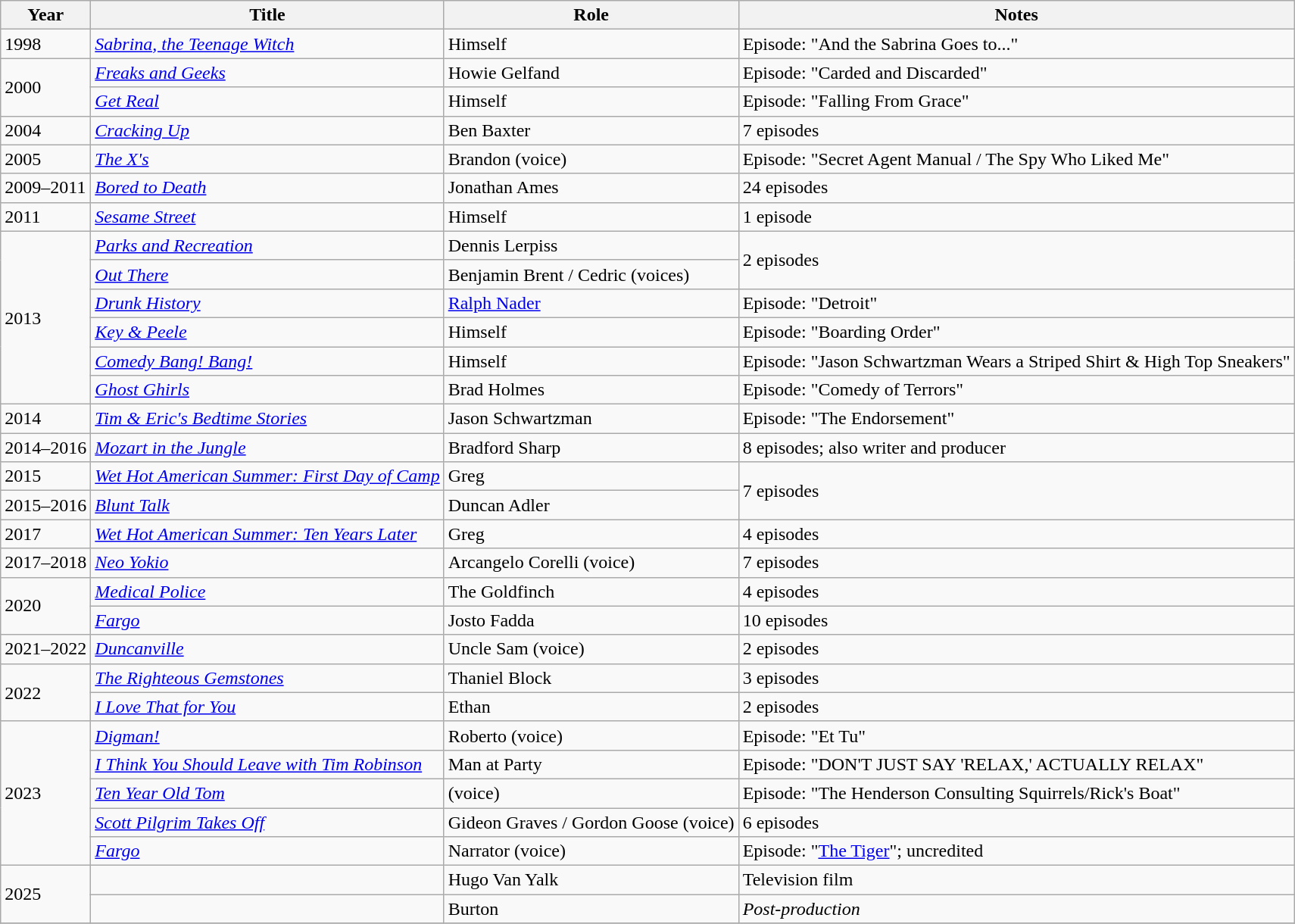<table class="wikitable sortable">
<tr>
<th>Year</th>
<th>Title</th>
<th>Role</th>
<th class="unsortable">Notes</th>
</tr>
<tr>
<td>1998</td>
<td><em><a href='#'>Sabrina, the Teenage Witch</a></em></td>
<td>Himself</td>
<td>Episode: "And the Sabrina Goes to..."</td>
</tr>
<tr>
<td rowspan=2>2000</td>
<td><em><a href='#'>Freaks and Geeks</a></em></td>
<td>Howie Gelfand</td>
<td>Episode: "Carded and Discarded"</td>
</tr>
<tr>
<td><em><a href='#'>Get Real</a></em></td>
<td>Himself</td>
<td>Episode: "Falling From Grace"</td>
</tr>
<tr>
<td>2004</td>
<td><em><a href='#'>Cracking Up</a></em></td>
<td>Ben Baxter</td>
<td>7 episodes</td>
</tr>
<tr>
<td>2005</td>
<td><em><a href='#'>The X's</a></em></td>
<td>Brandon (voice)</td>
<td>Episode: "Secret Agent Manual / The Spy Who Liked Me"</td>
</tr>
<tr>
<td>2009–2011</td>
<td><em><a href='#'>Bored to Death</a></em></td>
<td>Jonathan Ames</td>
<td>24 episodes</td>
</tr>
<tr>
<td>2011</td>
<td><em><a href='#'>Sesame Street</a></em></td>
<td>Himself</td>
<td>1 episode</td>
</tr>
<tr>
<td rowspan=6>2013</td>
<td><em><a href='#'>Parks and Recreation</a></em></td>
<td>Dennis Lerpiss</td>
<td rowspan="2">2 episodes</td>
</tr>
<tr>
<td><em><a href='#'>Out There</a></em></td>
<td>Benjamin Brent / Cedric (voices)</td>
</tr>
<tr>
<td><em><a href='#'>Drunk History</a></em></td>
<td><a href='#'>Ralph Nader</a></td>
<td>Episode: "Detroit"</td>
</tr>
<tr>
<td><em><a href='#'>Key & Peele</a></em></td>
<td>Himself</td>
<td>Episode: "Boarding Order"</td>
</tr>
<tr>
<td><em><a href='#'>Comedy Bang! Bang!</a></em></td>
<td>Himself</td>
<td>Episode: "Jason Schwartzman Wears a Striped Shirt & High Top Sneakers"</td>
</tr>
<tr>
<td><em><a href='#'>Ghost Ghirls</a></em></td>
<td>Brad Holmes</td>
<td>Episode: "Comedy of Terrors"</td>
</tr>
<tr>
<td>2014</td>
<td><em><a href='#'>Tim & Eric's Bedtime Stories</a></em></td>
<td>Jason Schwartzman</td>
<td>Episode: "The Endorsement"</td>
</tr>
<tr>
<td>2014–2016</td>
<td><em><a href='#'>Mozart in the Jungle</a></em></td>
<td>Bradford Sharp</td>
<td>8 episodes; also writer and producer</td>
</tr>
<tr>
<td>2015</td>
<td><em><a href='#'>Wet Hot American Summer: First Day of Camp</a></em></td>
<td>Greg</td>
<td rowspan="2">7 episodes</td>
</tr>
<tr>
<td>2015–2016</td>
<td><em><a href='#'>Blunt Talk</a></em></td>
<td>Duncan Adler</td>
</tr>
<tr>
<td>2017</td>
<td><em><a href='#'>Wet Hot American Summer: Ten Years Later</a></em></td>
<td>Greg</td>
<td>4 episodes</td>
</tr>
<tr>
<td>2017–2018</td>
<td><em><a href='#'>Neo Yokio</a></em></td>
<td>Arcangelo Corelli (voice)</td>
<td>7 episodes</td>
</tr>
<tr>
<td rowspan=2>2020</td>
<td><em><a href='#'>Medical Police</a></em></td>
<td>The Goldfinch</td>
<td>4 episodes</td>
</tr>
<tr>
<td><em><a href='#'>Fargo</a></em></td>
<td>Josto Fadda</td>
<td>10 episodes</td>
</tr>
<tr>
<td>2021–2022</td>
<td><em><a href='#'>Duncanville</a></em></td>
<td>Uncle Sam (voice)</td>
<td>2 episodes</td>
</tr>
<tr>
<td rowspan=2>2022</td>
<td><em><a href='#'>The Righteous Gemstones</a></em></td>
<td>Thaniel Block</td>
<td>3 episodes</td>
</tr>
<tr>
<td><em><a href='#'>I Love That for You</a></em></td>
<td>Ethan</td>
<td>2 episodes</td>
</tr>
<tr>
<td rowspan=5>2023</td>
<td><em><a href='#'>Digman!</a></em></td>
<td>Roberto (voice)</td>
<td>Episode: "Et Tu"</td>
</tr>
<tr>
<td><em><a href='#'>I Think You Should Leave with Tim Robinson</a></em></td>
<td>Man at Party</td>
<td>Episode: "DON'T JUST SAY 'RELAX,' ACTUALLY RELAX"</td>
</tr>
<tr>
<td><em><a href='#'>Ten Year Old Tom</a></em></td>
<td>(voice)</td>
<td>Episode: "The Henderson Consulting Squirrels/Rick's Boat"</td>
</tr>
<tr>
<td><em><a href='#'>Scott Pilgrim Takes Off</a></em></td>
<td>Gideon Graves / Gordon Goose (voice)</td>
<td>6 episodes</td>
</tr>
<tr>
<td><em><a href='#'>Fargo</a></em></td>
<td>Narrator (voice)</td>
<td>Episode: "<a href='#'>The Tiger</a>"; uncredited</td>
</tr>
<tr>
<td rowspan=2>2025</td>
<td></td>
<td>Hugo Van Yalk</td>
<td>Television film</td>
</tr>
<tr>
<td></td>
<td>Burton</td>
<td><em>Post-production</em></td>
</tr>
<tr>
</tr>
</table>
